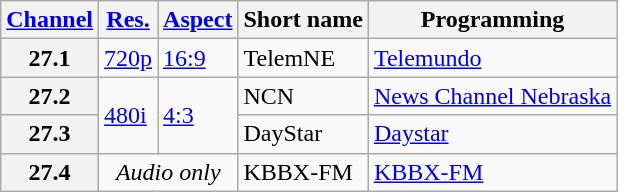<table class="wikitable">
<tr>
<th><a href='#'>Channel</a></th>
<th><a href='#'>Res.</a></th>
<th><a href='#'>Aspect</a></th>
<th>Short name</th>
<th>Programming</th>
</tr>
<tr>
<th scope = "row">27.1</th>
<td><a href='#'>720p</a></td>
<td><a href='#'>16:9</a></td>
<td>TelemNE</td>
<td><a href='#'>Telemundo</a></td>
</tr>
<tr>
<th scope = "row">27.2</th>
<td rowspan="2"><a href='#'>480i</a></td>
<td rowspan="2"><a href='#'>4:3</a></td>
<td>NCN</td>
<td><a href='#'>News Channel Nebraska</a></td>
</tr>
<tr>
<th scope = "row">27.3</th>
<td>DayStar</td>
<td><a href='#'>Daystar</a></td>
</tr>
<tr>
<th scope = "row">27.4</th>
<td colspan="2" align="center"><em>Audio only</em></td>
<td>KBBX-FM</td>
<td><a href='#'>KBBX-FM</a></td>
</tr>
</table>
